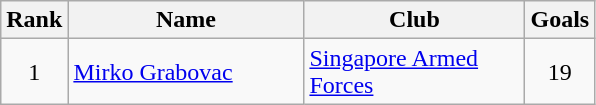<table class="wikitable sortable">
<tr>
<th>Rank</th>
<th width='150'>Name</th>
<th width='140'>Club</th>
<th>Goals</th>
</tr>
<tr>
<td align="center">1</td>
<td> <a href='#'>Mirko Grabovac</a></td>
<td><a href='#'>Singapore Armed Forces</a></td>
<td style="text-align:center;">19</td>
</tr>
</table>
